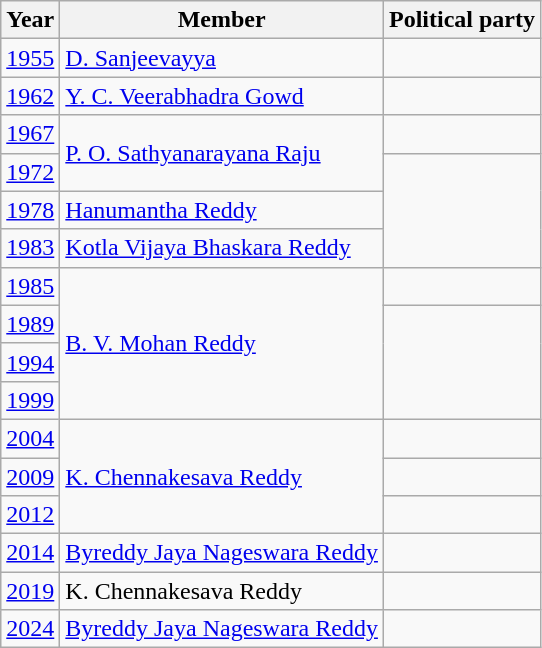<table class="wikitable sortable">
<tr>
<th>Year</th>
<th>Member</th>
<th colspan="2">Political party</th>
</tr>
<tr>
<td><a href='#'>1955</a></td>
<td><a href='#'>D. Sanjeevayya</a></td>
<td></td>
</tr>
<tr>
<td><a href='#'>1962</a></td>
<td><a href='#'>Y. C. Veerabhadra Gowd</a></td>
<td></td>
</tr>
<tr>
<td><a href='#'>1967</a></td>
<td rowspan=2><a href='#'>P. O. Sathyanarayana Raju</a></td>
<td></td>
</tr>
<tr>
<td><a href='#'>1972</a></td>
</tr>
<tr>
<td><a href='#'>1978</a></td>
<td><a href='#'>Hanumantha Reddy</a></td>
</tr>
<tr>
<td><a href='#'>1983</a></td>
<td><a href='#'>Kotla Vijaya Bhaskara Reddy</a></td>
</tr>
<tr>
<td><a href='#'>1985</a></td>
<td rowspan=4><a href='#'>B. V. Mohan Reddy</a></td>
<td></td>
</tr>
<tr>
<td><a href='#'>1989</a></td>
</tr>
<tr>
<td><a href='#'>1994</a></td>
</tr>
<tr>
<td><a href='#'>1999</a></td>
</tr>
<tr>
<td><a href='#'>2004</a></td>
<td rowspan=3><a href='#'>K. Chennakesava Reddy</a></td>
<td></td>
</tr>
<tr>
<td><a href='#'>2009</a></td>
</tr>
<tr>
<td><a href='#'>2012</a></td>
<td></td>
</tr>
<tr>
<td><a href='#'>2014</a></td>
<td><a href='#'>Byreddy Jaya Nageswara Reddy</a></td>
<td></td>
</tr>
<tr>
<td><a href='#'>2019</a></td>
<td>K. Chennakesava Reddy</td>
<td></td>
</tr>
<tr>
<td><a href='#'>2024</a></td>
<td><a href='#'>Byreddy Jaya Nageswara Reddy</a></td>
<td></td>
</tr>
</table>
